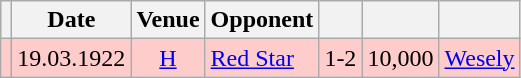<table class="wikitable" Style="text-align: center">
<tr>
<th></th>
<th>Date</th>
<th>Venue</th>
<th>Opponent</th>
<th></th>
<th></th>
<th></th>
</tr>
<tr style="background:#fcc">
<td></td>
<td>19.03.1922</td>
<td><a href='#'>H</a></td>
<td align="left"><a href='#'>Red Star</a></td>
<td>1-2</td>
<td align="right">10,000</td>
<td align="left"><a href='#'>Wesely</a> </td>
</tr>
</table>
